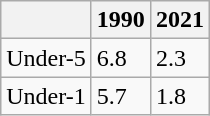<table class="wikitable">
<tr>
<th></th>
<th>1990</th>
<th>2021</th>
</tr>
<tr>
<td>Under-5</td>
<td>6.8</td>
<td>2.3</td>
</tr>
<tr>
<td>Under-1</td>
<td>5.7</td>
<td>1.8</td>
</tr>
</table>
